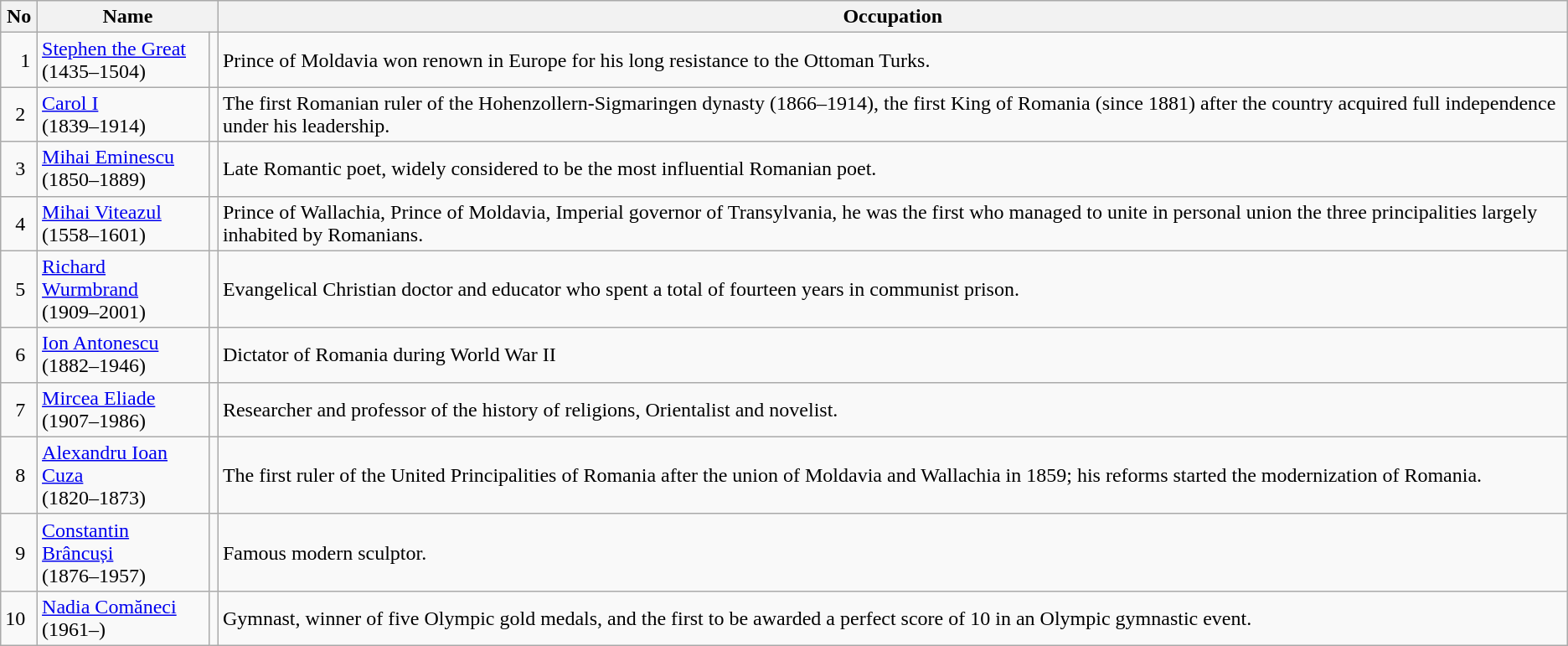<table class="wikitable sortable">
<tr>
<th>No</th>
<th colspan=2>Name</th>
<th class="unsortable">Occupation</th>
</tr>
<tr>
<td style="padding-right:5px; text-align:right;">1</td>
<td><a href='#'>Stephen the Great</a><br>(1435–1504)</td>
<td></td>
<td>Prince of Moldavia won renown in Europe for his long resistance to the Ottoman Turks.</td>
</tr>
<tr>
<td style="padding-right:9px; text-align:right;">2</td>
<td><a href='#'>Carol I</a><br>(1839–1914)</td>
<td></td>
<td>The first Romanian ruler of the Hohenzollern-Sigmaringen dynasty (1866–1914), the first King of Romania (since 1881) after the country acquired full independence under his leadership.</td>
</tr>
<tr>
<td style="padding-right:9px; text-align:right;">3</td>
<td><a href='#'>Mihai Eminescu</a><br>(1850–1889)</td>
<td></td>
<td>Late Romantic poet, widely considered to be the most influential Romanian poet.</td>
</tr>
<tr>
<td style="padding-right:9px; text-align:right;">4</td>
<td><a href='#'>Mihai Viteazul</a><br>(1558–1601)</td>
<td></td>
<td>Prince of Wallachia, Prince of Moldavia, Imperial governor of Transylvania, he was the first who managed to unite in personal union the three principalities largely inhabited by Romanians.</td>
</tr>
<tr>
<td style="padding-right:9px; text-align:right;">5</td>
<td><a href='#'>Richard Wurmbrand</a><br>(1909–2001)</td>
<td></td>
<td>Evangelical Christian doctor and educator who spent a total of fourteen years in communist prison.</td>
</tr>
<tr>
<td style="padding-right:9px; text-align:right;">6</td>
<td><a href='#'>Ion Antonescu</a><br>(1882–1946)</td>
<td></td>
<td>Dictator of Romania during World War II</td>
</tr>
<tr>
<td style="padding-right:9px; text-align:right;">7</td>
<td><a href='#'>Mircea Eliade</a><br>(1907–1986)</td>
<td></td>
<td>Researcher and professor of the history of religions, Orientalist and novelist.</td>
</tr>
<tr>
<td style="padding-right:9px; text-align:right;">8</td>
<td><a href='#'>Alexandru Ioan Cuza</a><br>(1820–1873)</td>
<td></td>
<td>The first ruler of the United Principalities of Romania after the union of Moldavia and Wallachia in 1859; his reforms started the modernization of Romania.</td>
</tr>
<tr>
<td style="padding-right:9px; text-align:right;">9</td>
<td><a href='#'>Constantin Brâncuși</a><br>(1876–1957)</td>
<td></td>
<td>Famous modern sculptor.</td>
</tr>
<tr>
<td style="padding-right:9px; text-align:right;">10</td>
<td><a href='#'>Nadia Comăneci</a><br>(1961–)</td>
<td></td>
<td>Gymnast, winner of five Olympic gold medals, and the first to be awarded a perfect score of 10 in an Olympic gymnastic event.</td>
</tr>
</table>
